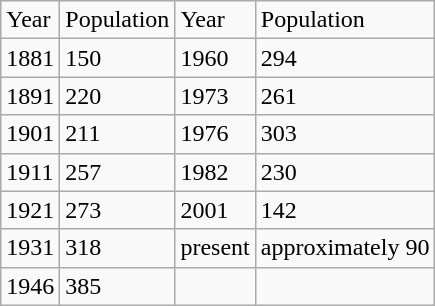<table class="wikitable">
<tr>
<td>Year</td>
<td>Population</td>
<td colspan="3">Year</td>
<td>Population</td>
</tr>
<tr>
<td>1881</td>
<td>150</td>
<td colspan="3">1960</td>
<td>294</td>
</tr>
<tr>
<td>1891</td>
<td>220</td>
<td colspan="3">1973</td>
<td>261</td>
</tr>
<tr>
<td>1901</td>
<td>211</td>
<td colspan="3">1976</td>
<td>303</td>
</tr>
<tr>
<td>1911</td>
<td>257</td>
<td colspan="3">1982</td>
<td>230</td>
</tr>
<tr>
<td>1921</td>
<td>273</td>
<td colspan="3">2001</td>
<td>142</td>
</tr>
<tr>
<td>1931</td>
<td>318</td>
<td colspan="3">present</td>
<td>approximately 90</td>
</tr>
<tr>
<td>1946</td>
<td>385</td>
<td colspan="3"></td>
<td></td>
</tr>
</table>
